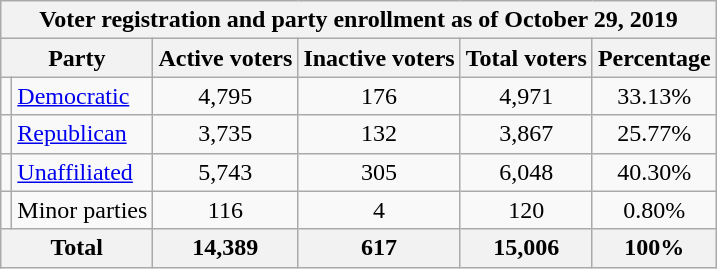<table class=wikitable>
<tr>
<th colspan = 6>Voter registration and party enrollment as of October 29, 2019</th>
</tr>
<tr>
<th colspan = 2>Party</th>
<th>Active voters</th>
<th>Inactive voters</th>
<th>Total voters</th>
<th>Percentage</th>
</tr>
<tr>
<td></td>
<td><a href='#'>Democratic</a></td>
<td align = center>4,795</td>
<td align = center>176</td>
<td align = center>4,971</td>
<td align = center>33.13%</td>
</tr>
<tr>
<td></td>
<td><a href='#'>Republican</a></td>
<td align = center>3,735</td>
<td align = center>132</td>
<td align = center>3,867</td>
<td align = center>25.77%</td>
</tr>
<tr>
<td></td>
<td><a href='#'>Unaffiliated</a></td>
<td align = center>5,743</td>
<td align = center>305</td>
<td align = center>6,048</td>
<td align = center>40.30%</td>
</tr>
<tr>
<td></td>
<td>Minor parties</td>
<td align = center>116</td>
<td align = center>4</td>
<td align = center>120</td>
<td align = center>0.80%</td>
</tr>
<tr>
<th colspan = 2>Total</th>
<th align = center>14,389</th>
<th align = center>617</th>
<th align = center>15,006</th>
<th align = center>100%</th>
</tr>
</table>
